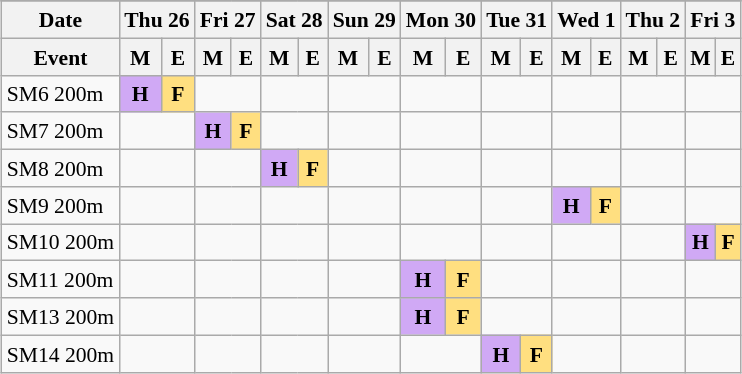<table class="wikitable" style="margin:0.5em auto; font-size:90%; line-height:1.25em;">
<tr align="center">
</tr>
<tr>
<th>Date</th>
<th colspan="2">Thu 26</th>
<th colspan="2">Fri 27</th>
<th colspan="2">Sat 28</th>
<th colspan="2">Sun 29</th>
<th colspan="2">Mon 30</th>
<th colspan="2">Tue 31</th>
<th colspan="2">Wed 1</th>
<th colspan="2">Thu 2</th>
<th colspan="2">Fri 3</th>
</tr>
<tr>
<th>Event</th>
<th>M</th>
<th>E</th>
<th>M</th>
<th>E</th>
<th>M</th>
<th>E</th>
<th>M</th>
<th>E</th>
<th>M</th>
<th>E</th>
<th>M</th>
<th>E</th>
<th>M</th>
<th>E</th>
<th>M</th>
<th>E</th>
<th>M</th>
<th>E</th>
</tr>
<tr align="center">
<td align="left">SM6 200m</td>
<td bgcolor="#D0A9F5"><strong>H</strong></td>
<td bgcolor="#FFDF80"><strong>F</strong></td>
<td colspan="2"></td>
<td colspan="2"></td>
<td colspan="2"></td>
<td colspan="2"></td>
<td colspan="2"></td>
<td colspan="2"></td>
<td colspan="2"></td>
<td colspan="2"></td>
</tr>
<tr align="center">
<td align="left">SM7 200m</td>
<td colspan="2"></td>
<td bgcolor="#D0A9F5"><strong>H</strong></td>
<td bgcolor="#FFDF80"><strong>F</strong></td>
<td colspan="2"></td>
<td colspan="2"></td>
<td colspan="2"></td>
<td colspan="2"></td>
<td colspan="2"></td>
<td colspan="2"></td>
<td colspan="2"></td>
</tr>
<tr align="center">
<td align="left">SM8 200m</td>
<td colspan="2"></td>
<td colspan="2"></td>
<td bgcolor="#D0A9F5"><strong>H</strong></td>
<td bgcolor="#FFDF80"><strong>F</strong></td>
<td colspan="2"></td>
<td colspan="2"></td>
<td colspan="2"></td>
<td colspan="2"></td>
<td colspan="2"></td>
<td colspan="2"></td>
</tr>
<tr align="center">
<td align="left">SM9 200m</td>
<td colspan="2"></td>
<td colspan="2"></td>
<td colspan="2"></td>
<td colspan="2"></td>
<td colspan="2"></td>
<td colspan="2"></td>
<td bgcolor="#D0A9F5"><strong>H</strong></td>
<td bgcolor="#FFDF80"><strong>F</strong></td>
<td colspan="2"></td>
<td colspan="2"></td>
</tr>
<tr align="center">
<td align="left">SM10 200m</td>
<td colspan="2"></td>
<td colspan="2"></td>
<td colspan="2"></td>
<td colspan="2"></td>
<td colspan="2"></td>
<td colspan="2"></td>
<td colspan="2"></td>
<td colspan="2"></td>
<td bgcolor="#D0A9F5"><strong>H</strong></td>
<td bgcolor="#FFDF80"><strong>F</strong></td>
</tr>
<tr align="center">
<td align="left">SM11 200m</td>
<td colspan="2"></td>
<td colspan="2"></td>
<td colspan="2"></td>
<td colspan="2"></td>
<td bgcolor="#D0A9F5"><strong>H</strong></td>
<td bgcolor="#FFDF80"><strong>F</strong></td>
<td colspan="2"></td>
<td colspan="2"></td>
<td colspan="2"></td>
<td colspan="2"></td>
</tr>
<tr align="center">
<td align="left">SM13 200m</td>
<td colspan="2"></td>
<td colspan="2"></td>
<td colspan="2"></td>
<td colspan="2"></td>
<td bgcolor="#D0A9F5"><strong>H</strong></td>
<td bgcolor="#FFDF80"><strong>F</strong></td>
<td colspan="2"></td>
<td colspan="2"></td>
<td colspan="2"></td>
<td colspan="2"></td>
</tr>
<tr align="center">
<td align="left">SM14 200m</td>
<td colspan="2"></td>
<td colspan="2"></td>
<td colspan="2"></td>
<td colspan="2"></td>
<td colspan="2"></td>
<td bgcolor="#D0A9F5"><strong>H</strong></td>
<td bgcolor="#FFDF80"><strong>F</strong></td>
<td colspan="2"></td>
<td colspan="2"></td>
<td colspan="2"></td>
</tr>
</table>
